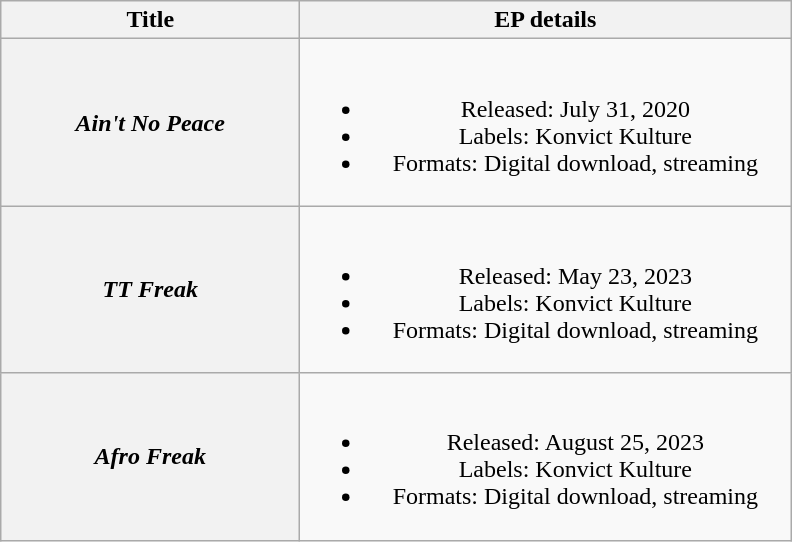<table class="wikitable plainrowheaders" style="text-align:center;">
<tr>
<th scope="col" style="width:12em;">Title</th>
<th scope="col" style="width:20em;">EP details</th>
</tr>
<tr>
<th scope="row"><em>Ain't No Peace</em></th>
<td><br><ul><li>Released: July 31, 2020</li><li>Labels: Konvict Kulture</li><li>Formats: Digital download, streaming</li></ul></td>
</tr>
<tr>
<th scope="row"><em>TT Freak</em></th>
<td><br><ul><li>Released: May 23, 2023</li><li>Labels: Konvict Kulture</li><li>Formats: Digital download, streaming</li></ul></td>
</tr>
<tr>
<th scope="row"><em>Afro Freak</em></th>
<td><br><ul><li>Released: August 25, 2023</li><li>Labels: Konvict Kulture</li><li>Formats: Digital download, streaming</li></ul></td>
</tr>
</table>
